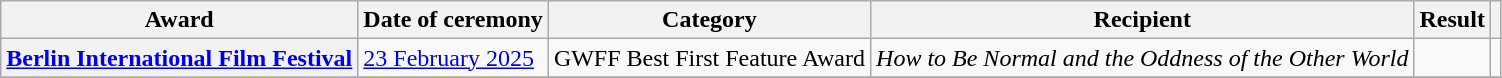<table class="wikitable sortable plainrowheaders">
<tr>
<th>Award</th>
<th>Date of ceremony</th>
<th>Category</th>
<th>Recipient</th>
<th>Result</th>
<th></th>
</tr>
<tr>
<th scope="row" rowspan="1"><a href='#'>Berlin International Film Festival</a></th>
<td rowspan="1"><a href='#'>23 February 2025</a></td>
<td>GWFF Best First Feature Award</td>
<td><em>How to Be Normal and the Oddness of the Other World</em></td>
<td></td>
<td align="center"></td>
</tr>
<tr>
</tr>
</table>
